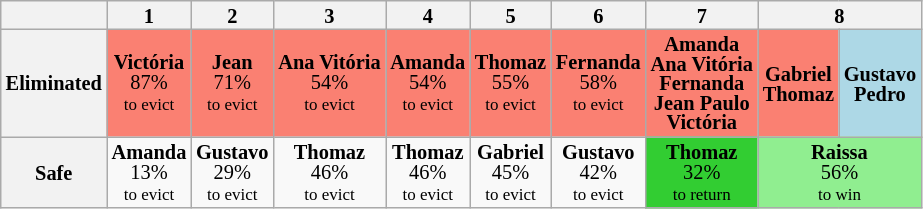<table class="wikitable" style="text-align:center; font-size:85%; line-height:13px;">
<tr>
<th></th>
<th>1</th>
<th>2</th>
<th>3</th>
<th>4</th>
<th>5</th>
<th>6</th>
<th>7</th>
<th colspan=2>8</th>
</tr>
<tr>
<th>Eliminated</th>
<td rowspan=1 bgcolor="FA8072"><strong>Victória</strong><br>87%<small><br>to evict</small></td>
<td rowspan=1 bgcolor="FA8072"><strong>Jean</strong><br>71%<small><br>to evict</small></td>
<td rowspan=1 bgcolor="FA8072"><strong>Ana Vitória</strong><br>54%<small><br>to evict</small></td>
<td rowspan=1 bgcolor="FA8072"><strong>Amanda</strong><br>54%<small><br>to evict</small></td>
<td rowspan=1 bgcolor="FA8072"><strong>Thomaz</strong><br>55%<small><br>to evict</small></td>
<td rowspan=1 bgcolor="FA8072"><strong>Fernanda</strong><br>58%<small><br>to evict</small></td>
<td rowspan=1 bgcolor="FA8072"><strong>Amanda<br>Ana Vitória<br>Fernanda<br>Jean Paulo<br>Victória</strong></td>
<td rowspan=1 bgcolor="FA8072"><strong>Gabriel<br>Thomaz</strong></td>
<td style="background:lightblue;"><strong>Gustavo<br>Pedro</strong></td>
</tr>
<tr>
<th>Safe</th>
<td rowspan=1><strong>Amanda</strong><br>13%<small><br>to evict</small></td>
<td rowspan=1><strong>Gustavo</strong><br>29%<small><br>to evict</small></td>
<td rowspan=1><strong>Thomaz</strong><br>46%<small><br>to evict</small></td>
<td><strong>Thomaz</strong><br>46%<small><br>to evict</small></td>
<td><strong>Gabriel</strong><br>45%<small><br>to evict</small></td>
<td><strong>Gustavo</strong><br>42%<small><br>to evict</small></td>
<td bgcolor=limegreen><strong>Thomaz</strong><br>32%<small><br>to return</small></td>
<td style="background:lightgreen;" colspan=2><strong>Raissa</strong><br>56%<small><br>to win</small></td>
</tr>
</table>
